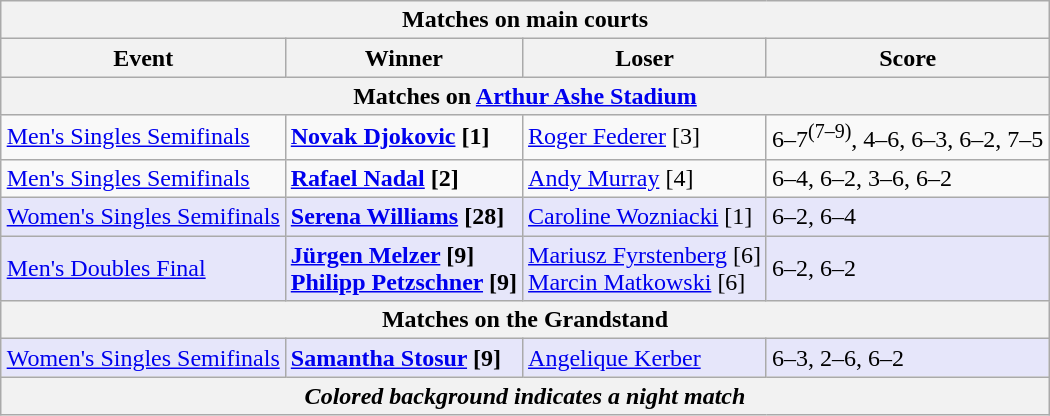<table class="wikitable collapsible uncollapsed" style=margin:auto>
<tr>
<th colspan=4><strong>Matches on main courts</strong></th>
</tr>
<tr>
<th>Event</th>
<th>Winner</th>
<th>Loser</th>
<th>Score</th>
</tr>
<tr>
<th colspan=4><strong>Matches on <a href='#'>Arthur Ashe Stadium</a></strong></th>
</tr>
<tr>
<td><a href='#'>Men's Singles Semifinals</a></td>
<td> <strong><a href='#'>Novak Djokovic</a> [1]</strong></td>
<td> <a href='#'>Roger Federer</a> [3]</td>
<td>6–7<sup>(7–9)</sup>, 4–6, 6–3, 6–2, 7–5</td>
</tr>
<tr>
<td><a href='#'>Men's Singles Semifinals</a></td>
<td> <strong><a href='#'>Rafael Nadal</a> [2]</strong></td>
<td> <a href='#'>Andy Murray</a> [4]</td>
<td>6–4, 6–2, 3–6, 6–2</td>
</tr>
<tr bgcolor=lavender>
<td><a href='#'>Women's Singles Semifinals</a></td>
<td> <strong><a href='#'>Serena Williams</a> [28]</strong></td>
<td> <a href='#'>Caroline Wozniacki</a> [1]</td>
<td>6–2, 6–4</td>
</tr>
<tr bgcolor=lavender>
<td><a href='#'>Men's Doubles Final</a></td>
<td> <strong><a href='#'>Jürgen Melzer</a> [9]</strong> <br>  <strong><a href='#'>Philipp Petzschner</a> [9]</strong></td>
<td> <a href='#'>Mariusz Fyrstenberg</a> [6] <br>  <a href='#'>Marcin Matkowski</a> [6]</td>
<td>6–2, 6–2</td>
</tr>
<tr>
<th colspan=4><strong>Matches on the Grandstand</strong></th>
</tr>
<tr bgcolor=lavender>
<td><a href='#'>Women's Singles Semifinals</a></td>
<td> <strong><a href='#'>Samantha Stosur</a> [9]</strong></td>
<td> <a href='#'>Angelique Kerber</a></td>
<td>6–3, 2–6, 6–2</td>
</tr>
<tr>
<th colspan=4><em>Colored background indicates a night match</em></th>
</tr>
</table>
